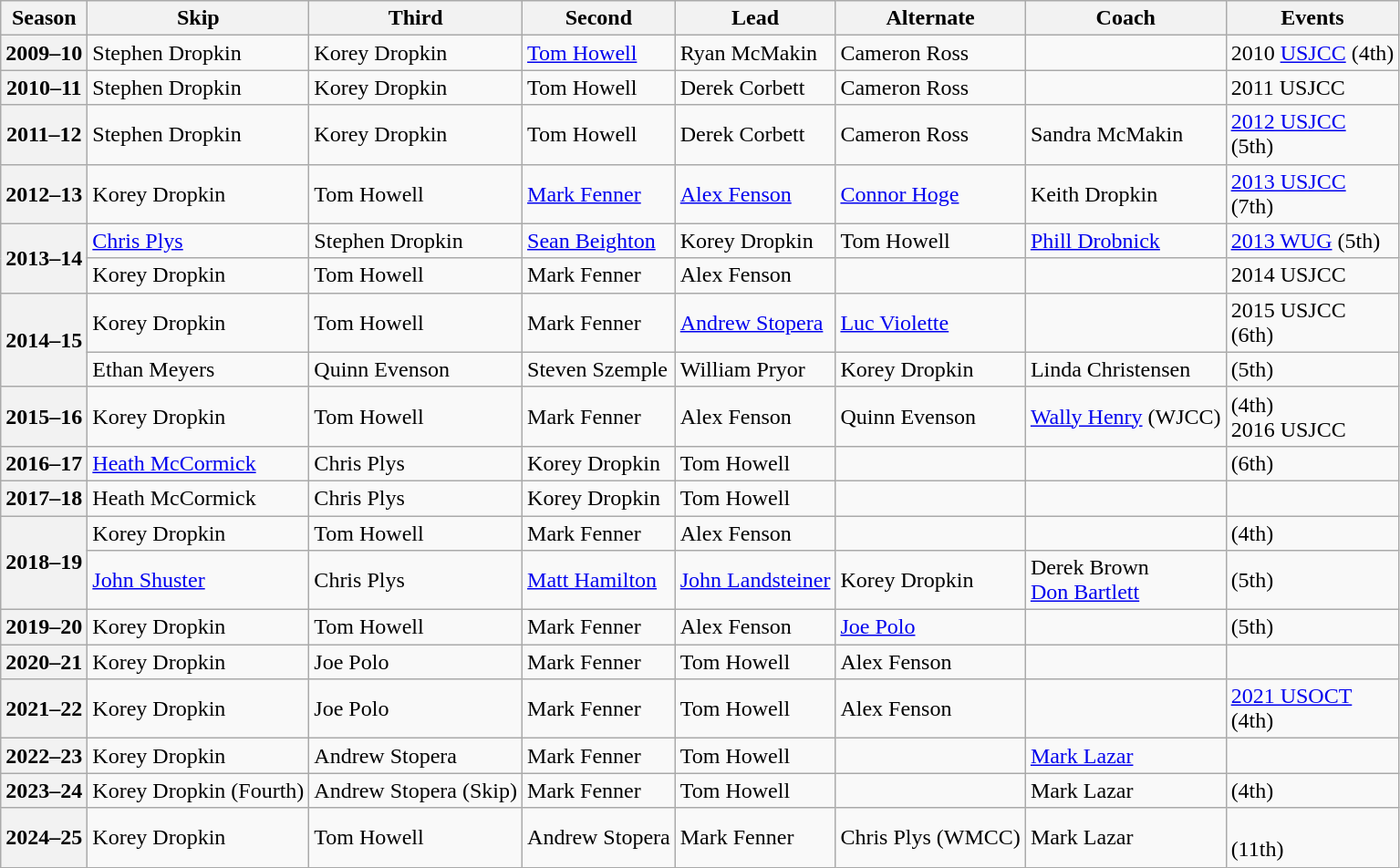<table class="wikitable">
<tr>
<th scope="col">Season</th>
<th scope="col">Skip</th>
<th scope="col">Third</th>
<th scope="col">Second</th>
<th scope="col">Lead</th>
<th scope="col">Alternate</th>
<th scope="col">Coach</th>
<th scope="col">Events</th>
</tr>
<tr>
<th scope="row">2009–10</th>
<td>Stephen Dropkin</td>
<td>Korey Dropkin</td>
<td><a href='#'>Tom Howell</a></td>
<td>Ryan McMakin</td>
<td>Cameron Ross</td>
<td></td>
<td>2010 <a href='#'>USJCC</a> (4th)</td>
</tr>
<tr>
<th scope="row">2010–11</th>
<td>Stephen Dropkin</td>
<td>Korey Dropkin</td>
<td>Tom Howell</td>
<td>Derek Corbett</td>
<td>Cameron Ross</td>
<td></td>
<td>2011 USJCC </td>
</tr>
<tr>
<th scope="row">2011–12</th>
<td>Stephen Dropkin</td>
<td>Korey Dropkin</td>
<td>Tom Howell</td>
<td>Derek Corbett</td>
<td>Cameron Ross</td>
<td>Sandra McMakin</td>
<td><a href='#'>2012 USJCC</a> <br> (5th)</td>
</tr>
<tr>
<th scope="row">2012–13</th>
<td>Korey Dropkin</td>
<td>Tom Howell</td>
<td><a href='#'>Mark Fenner</a></td>
<td><a href='#'>Alex Fenson</a></td>
<td><a href='#'>Connor Hoge</a></td>
<td>Keith Dropkin</td>
<td><a href='#'>2013 USJCC</a> <br> (7th)</td>
</tr>
<tr>
<th scope="row" rowspan=2>2013–14</th>
<td><a href='#'>Chris Plys</a></td>
<td>Stephen Dropkin</td>
<td><a href='#'>Sean Beighton</a></td>
<td>Korey Dropkin</td>
<td>Tom Howell</td>
<td><a href='#'>Phill Drobnick</a></td>
<td><a href='#'>2013 WUG</a> (5th)</td>
</tr>
<tr>
<td>Korey Dropkin</td>
<td>Tom Howell</td>
<td>Mark Fenner</td>
<td>Alex Fenson</td>
<td></td>
<td></td>
<td>2014 USJCC </td>
</tr>
<tr>
<th scope="row" rowspan=2>2014–15</th>
<td>Korey Dropkin</td>
<td>Tom Howell</td>
<td>Mark Fenner</td>
<td><a href='#'>Andrew Stopera</a></td>
<td><a href='#'>Luc Violette</a></td>
<td></td>
<td>2015 USJCC <br> (6th)</td>
</tr>
<tr>
<td>Ethan Meyers</td>
<td>Quinn Evenson</td>
<td>Steven Szemple</td>
<td>William Pryor</td>
<td>Korey Dropkin</td>
<td>Linda Christensen</td>
<td> (5th)</td>
</tr>
<tr>
<th scope="row">2015–16</th>
<td>Korey Dropkin</td>
<td>Tom Howell</td>
<td>Mark Fenner</td>
<td>Alex Fenson</td>
<td>Quinn Evenson</td>
<td><a href='#'>Wally Henry</a> (WJCC)</td>
<td> (4th)<br>2016 USJCC <br> </td>
</tr>
<tr>
<th scope="row">2016–17</th>
<td><a href='#'>Heath McCormick</a></td>
<td>Chris Plys</td>
<td>Korey Dropkin</td>
<td>Tom Howell</td>
<td></td>
<td></td>
<td> (6th)</td>
</tr>
<tr>
<th scope="row">2017–18</th>
<td>Heath McCormick</td>
<td>Chris Plys</td>
<td>Korey Dropkin</td>
<td>Tom Howell</td>
<td></td>
<td></td>
<td> </td>
</tr>
<tr>
<th scope="row" rowspan=2>2018–19</th>
<td>Korey Dropkin</td>
<td>Tom Howell</td>
<td>Mark Fenner</td>
<td>Alex Fenson</td>
<td></td>
<td></td>
<td> (4th)</td>
</tr>
<tr>
<td><a href='#'>John Shuster</a></td>
<td>Chris Plys</td>
<td><a href='#'>Matt Hamilton</a></td>
<td><a href='#'>John Landsteiner</a></td>
<td>Korey Dropkin</td>
<td>Derek Brown<br><a href='#'>Don Bartlett</a></td>
<td> (5th)</td>
</tr>
<tr>
<th scope="row">2019–20</th>
<td>Korey Dropkin</td>
<td>Tom Howell</td>
<td>Mark Fenner</td>
<td>Alex Fenson</td>
<td><a href='#'>Joe Polo</a></td>
<td></td>
<td> (5th)</td>
</tr>
<tr>
<th scope="row">2020–21</th>
<td>Korey Dropkin</td>
<td>Joe Polo</td>
<td>Mark Fenner</td>
<td>Tom Howell</td>
<td>Alex Fenson</td>
<td></td>
<td> </td>
</tr>
<tr>
<th scope="row">2021–22</th>
<td>Korey Dropkin</td>
<td>Joe Polo</td>
<td>Mark Fenner</td>
<td>Tom Howell</td>
<td>Alex Fenson</td>
<td></td>
<td><a href='#'>2021 USOCT</a>  <br>  (4th)</td>
</tr>
<tr>
<th scope="row">2022–23</th>
<td>Korey Dropkin</td>
<td>Andrew Stopera</td>
<td>Mark Fenner</td>
<td>Tom Howell</td>
<td></td>
<td><a href='#'>Mark Lazar</a></td>
<td>  <br>  </td>
</tr>
<tr>
<th scope="row">2023–24</th>
<td>Korey Dropkin (Fourth)</td>
<td>Andrew Stopera (Skip)</td>
<td>Mark Fenner</td>
<td>Tom Howell</td>
<td></td>
<td>Mark Lazar</td>
<td> (4th) <br>  </td>
</tr>
<tr>
<th scope="row">2024–25</th>
<td>Korey Dropkin</td>
<td>Tom Howell</td>
<td>Andrew Stopera</td>
<td>Mark Fenner</td>
<td>Chris Plys (WMCC)</td>
<td>Mark Lazar</td>
<td>  <br>  (11th)</td>
</tr>
</table>
